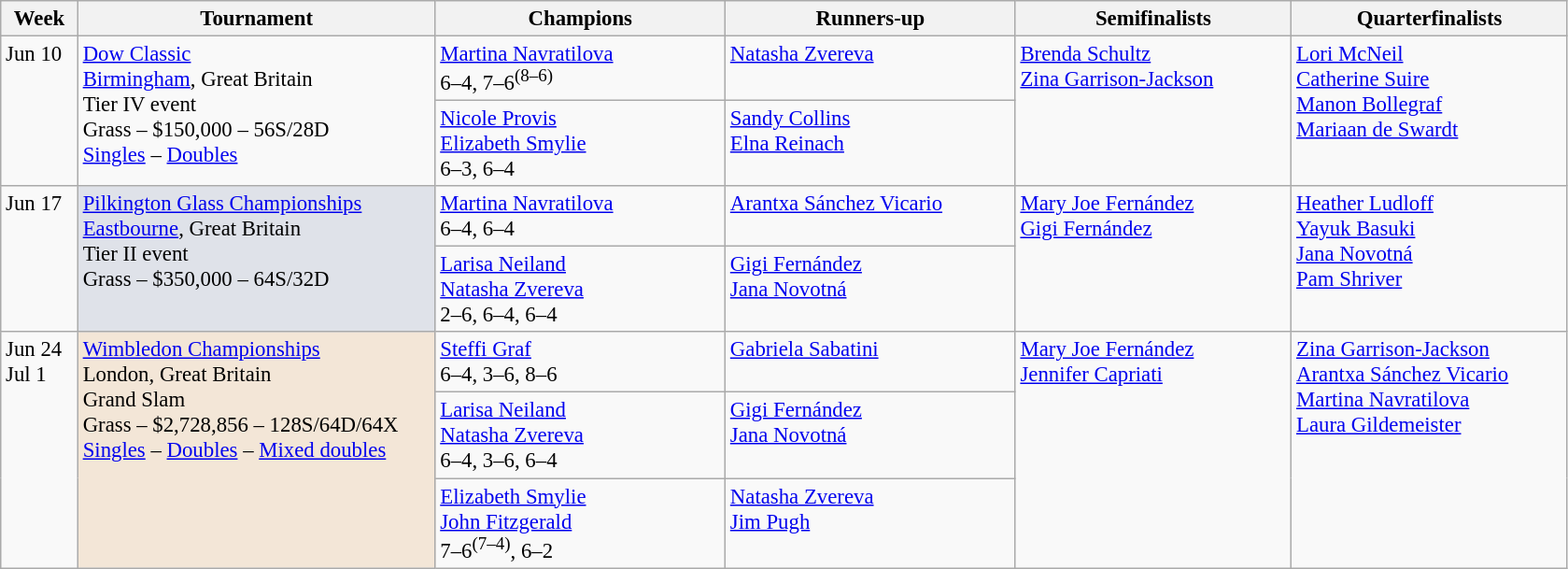<table class=wikitable style=font-size:95%>
<tr>
<th style="width:48px;">Week</th>
<th style="width:248px;">Tournament</th>
<th style="width:200px;">Champions</th>
<th style="width:200px;">Runners-up</th>
<th style="width:190px;">Semifinalists</th>
<th style="width:190px;">Quarterfinalists</th>
</tr>
<tr valign=top>
<td rowspan=2>Jun 10</td>
<td rowspan="2"><a href='#'>Dow Classic</a><br> <a href='#'>Birmingham</a>, Great Britain<br>Tier IV event <br> Grass – $150,000 – 56S/28D<br><a href='#'>Singles</a> – <a href='#'>Doubles</a></td>
<td> <a href='#'>Martina Navratilova</a><br>6–4, 7–6<sup>(8–6)</sup></td>
<td> <a href='#'>Natasha Zvereva</a></td>
<td rowspan=2> <a href='#'>Brenda Schultz</a> <br>  <a href='#'>Zina Garrison-Jackson</a></td>
<td rowspan=2> <a href='#'>Lori McNeil</a> <br>  <a href='#'>Catherine Suire</a> <br>  <a href='#'>Manon Bollegraf</a> <br>  <a href='#'>Mariaan de Swardt</a></td>
</tr>
<tr valign=top>
<td> <a href='#'>Nicole Provis</a><br> <a href='#'>Elizabeth Smylie</a><br>6–3, 6–4</td>
<td> <a href='#'>Sandy Collins</a><br> <a href='#'>Elna Reinach</a></td>
</tr>
<tr valign=top>
<td rowspan=2>Jun 17</td>
<td rowspan="2" bgcolor=#dfe2e9><a href='#'>Pilkington Glass Championships</a><br> <a href='#'>Eastbourne</a>, Great Britain<br>Tier II event <br> Grass – $350,000 – 64S/32D</td>
<td> <a href='#'>Martina Navratilova</a><br>6–4, 6–4</td>
<td> <a href='#'>Arantxa Sánchez Vicario</a></td>
<td rowspan=2> <a href='#'>Mary Joe Fernández</a> <br>  <a href='#'>Gigi Fernández</a></td>
<td rowspan=2> <a href='#'>Heather Ludloff</a> <br>  <a href='#'>Yayuk Basuki</a> <br>  <a href='#'>Jana Novotná</a> <br>  <a href='#'>Pam Shriver</a></td>
</tr>
<tr valign=top>
<td> <a href='#'>Larisa Neiland</a><br> <a href='#'>Natasha Zvereva</a><br>2–6, 6–4, 6–4</td>
<td> <a href='#'>Gigi Fernández</a><br> <a href='#'>Jana Novotná</a></td>
</tr>
<tr valign=top>
<td rowspan=3>Jun 24<br>Jul 1</td>
<td rowspan=3 style="background:#F3E6D7;"><a href='#'>Wimbledon Championships</a><br> London, Great Britain<br>Grand Slam<br>Grass – $2,728,856 – 128S/64D/64X<br><a href='#'>Singles</a> – <a href='#'>Doubles</a> – <a href='#'>Mixed doubles</a></td>
<td> <a href='#'>Steffi Graf</a><br>6–4, 3–6, 8–6</td>
<td> <a href='#'>Gabriela Sabatini</a></td>
<td rowspan=3> <a href='#'>Mary Joe Fernández</a> <br>  <a href='#'>Jennifer Capriati</a></td>
<td rowspan=3> <a href='#'>Zina Garrison-Jackson</a> <br>  <a href='#'>Arantxa Sánchez Vicario</a> <br>  <a href='#'>Martina Navratilova</a> <br>  <a href='#'>Laura Gildemeister</a></td>
</tr>
<tr valign=top>
<td> <a href='#'>Larisa Neiland</a><br> <a href='#'>Natasha Zvereva</a><br>6–4, 3–6, 6–4</td>
<td> <a href='#'>Gigi Fernández</a><br> <a href='#'>Jana Novotná</a></td>
</tr>
<tr valign=top>
<td> <a href='#'>Elizabeth Smylie</a><br> <a href='#'>John Fitzgerald</a><br>7–6<sup>(7–4)</sup>, 6–2</td>
<td> <a href='#'>Natasha Zvereva</a><br> <a href='#'>Jim Pugh</a></td>
</tr>
</table>
